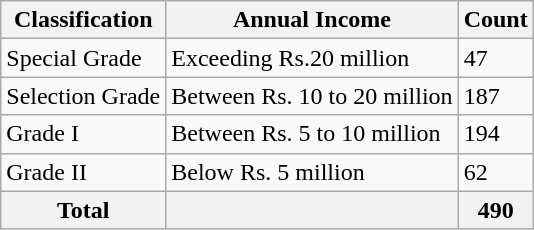<table class="wikitable"style="font-size:100%; text-align:left;">
<tr>
<th>Classification</th>
<th>Annual Income</th>
<th>Count</th>
</tr>
<tr>
<td>Special Grade</td>
<td>Exceeding Rs.20 million</td>
<td>47</td>
</tr>
<tr>
<td>Selection Grade</td>
<td>Between Rs. 10 to 20 million</td>
<td>187</td>
</tr>
<tr>
<td>Grade I</td>
<td>Between Rs. 5 to 10 million</td>
<td>194</td>
</tr>
<tr>
<td>Grade II</td>
<td>Below Rs. 5 million</td>
<td>62</td>
</tr>
<tr>
<th>Total</th>
<th></th>
<th>490</th>
</tr>
</table>
